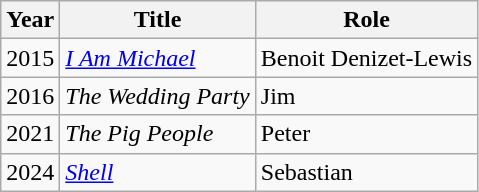<table class="wikitable">
<tr>
<th>Year</th>
<th>Title</th>
<th>Role</th>
</tr>
<tr>
<td>2015</td>
<td><em><a href='#'>I Am Michael</a></em></td>
<td>Benoit Denizet-Lewis</td>
</tr>
<tr>
<td>2016</td>
<td><em>The Wedding Party</em></td>
<td>Jim</td>
</tr>
<tr>
<td>2021</td>
<td><em>The Pig People</em></td>
<td>Peter</td>
</tr>
<tr>
<td>2024</td>
<td><em><a href='#'>Shell</a></em></td>
<td>Sebastian</td>
</tr>
</table>
